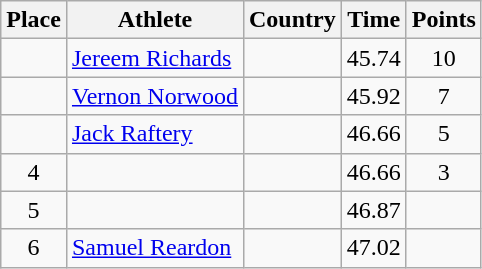<table class="wikitable">
<tr>
<th>Place</th>
<th>Athlete</th>
<th>Country</th>
<th>Time</th>
<th>Points</th>
</tr>
<tr>
<td align=center></td>
<td><a href='#'>Jereem Richards</a></td>
<td></td>
<td>45.74</td>
<td align=center>10</td>
</tr>
<tr>
<td align=center></td>
<td><a href='#'>Vernon Norwood</a></td>
<td></td>
<td>45.92</td>
<td align=center>7</td>
</tr>
<tr>
<td align=center></td>
<td><a href='#'>Jack Raftery</a></td>
<td></td>
<td>46.66</td>
<td align=center>5</td>
</tr>
<tr>
<td align=center>4</td>
<td></td>
<td></td>
<td>46.66</td>
<td align=center>3</td>
</tr>
<tr>
<td align=center>5</td>
<td></td>
<td></td>
<td>46.87</td>
<td align=center></td>
</tr>
<tr>
<td align=center>6</td>
<td><a href='#'>Samuel Reardon</a></td>
<td></td>
<td>47.02</td>
<td align=center></td>
</tr>
</table>
